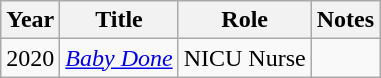<table class="wikitable sortable">
<tr>
<th>Year</th>
<th>Title</th>
<th>Role</th>
<th>Notes</th>
</tr>
<tr>
<td>2020</td>
<td><em><a href='#'>Baby Done</a></em></td>
<td>NICU Nurse</td>
<td></td>
</tr>
</table>
